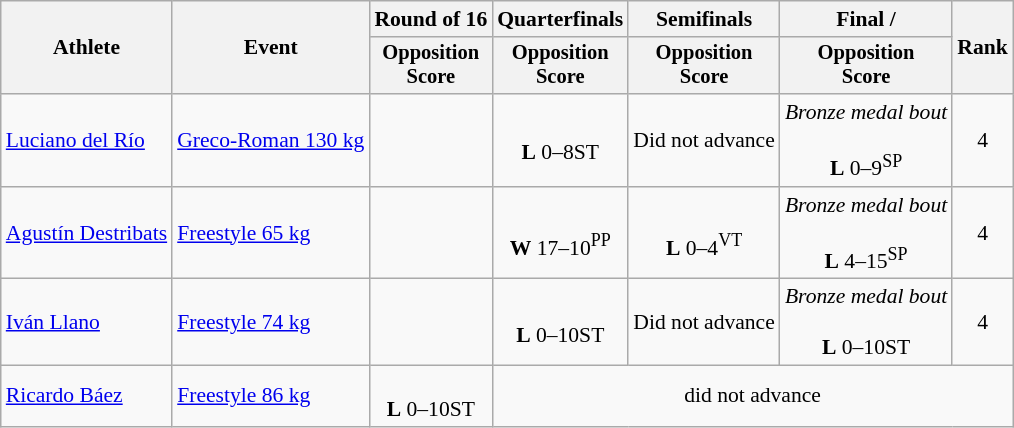<table class="wikitable" style="font-size:90%;text-align:center">
<tr>
<th rowspan="2">Athlete</th>
<th rowspan="2">Event</th>
<th>Round of 16</th>
<th>Quarterfinals</th>
<th>Semifinals</th>
<th>Final / </th>
<th rowspan="2">Rank</th>
</tr>
<tr style="font-size:95%">
<th>Opposition<br>Score</th>
<th>Opposition<br>Score</th>
<th>Opposition<br>Score</th>
<th>Opposition<br>Score</th>
</tr>
<tr>
<td style="text-align:left"><a href='#'>Luciano del Río</a></td>
<td style="text-align:left"><a href='#'>Greco-Roman 130 kg</a></td>
<td></td>
<td><br><strong>L</strong> 0–8ST</td>
<td>Did not advance</td>
<td><em>Bronze medal bout</em><br><br><strong>L</strong> 0–9<sup>SP</sup></td>
<td>4</td>
</tr>
<tr>
<td style="text-align:left"><a href='#'>Agustín Destribats</a></td>
<td style="text-align:left"><a href='#'>Freestyle 65 kg</a></td>
<td></td>
<td><br><strong>W</strong> 17–10<sup>PP</sup></td>
<td><br><strong>L</strong> 0–4<sup>VT</sup></td>
<td><em>Bronze medal bout</em><br><br><strong>L</strong> 4–15<sup>SP</sup></td>
<td>4</td>
</tr>
<tr>
<td style="text-align:left"><a href='#'>Iván Llano</a></td>
<td style="text-align:left"><a href='#'>Freestyle 74 kg</a></td>
<td></td>
<td><br><strong>L</strong> 0–10ST</td>
<td>Did not advance</td>
<td><em>Bronze medal bout</em><br><br><strong>L</strong> 0–10ST</td>
<td>4</td>
</tr>
<tr>
<td style="text-align:left"><a href='#'>Ricardo Báez</a></td>
<td style="text-align:left"><a href='#'>Freestyle 86 kg</a></td>
<td><br><strong>L</strong> 0–10ST</td>
<td colspan=4>did not advance</td>
</tr>
</table>
